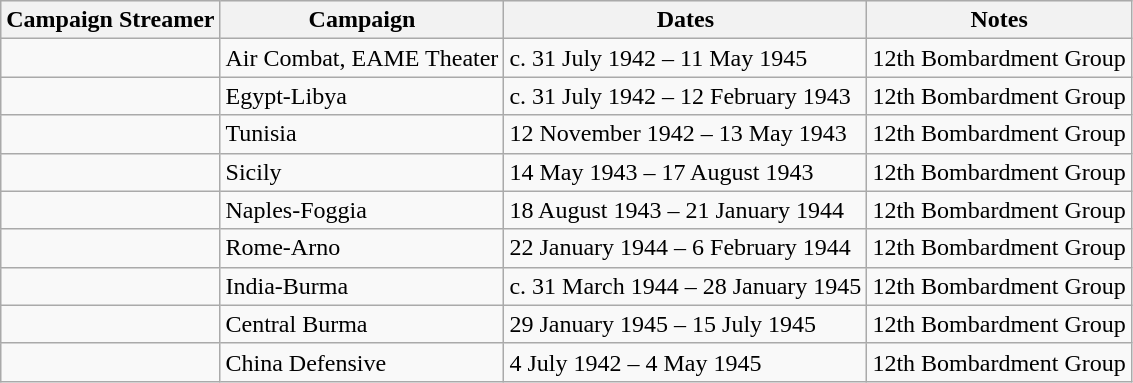<table class="wikitable">
<tr style="background:#efefef;">
<th>Campaign Streamer</th>
<th>Campaign</th>
<th>Dates</th>
<th>Notes</th>
</tr>
<tr>
<td></td>
<td>Air Combat, EAME Theater</td>
<td>c. 31 July 1942 – 11 May 1945</td>
<td>12th Bombardment Group</td>
</tr>
<tr>
<td></td>
<td>Egypt-Libya</td>
<td>c. 31 July 1942 – 12 February 1943</td>
<td>12th Bombardment Group</td>
</tr>
<tr>
<td></td>
<td>Tunisia</td>
<td>12 November 1942 – 13 May 1943</td>
<td>12th Bombardment Group</td>
</tr>
<tr>
<td></td>
<td>Sicily</td>
<td>14 May 1943 – 17 August 1943</td>
<td>12th Bombardment Group</td>
</tr>
<tr>
<td></td>
<td>Naples-Foggia</td>
<td>18 August 1943 – 21 January 1944</td>
<td>12th Bombardment Group</td>
</tr>
<tr>
<td></td>
<td>Rome-Arno</td>
<td>22 January 1944 – 6 February 1944</td>
<td>12th Bombardment Group</td>
</tr>
<tr>
<td></td>
<td>India-Burma</td>
<td>c. 31 March 1944 – 28 January 1945</td>
<td>12th Bombardment Group</td>
</tr>
<tr>
<td></td>
<td>Central Burma</td>
<td>29 January 1945 – 15 July 1945</td>
<td>12th Bombardment Group</td>
</tr>
<tr>
<td></td>
<td>China Defensive</td>
<td>4 July 1942 – 4 May 1945</td>
<td>12th Bombardment Group</td>
</tr>
</table>
